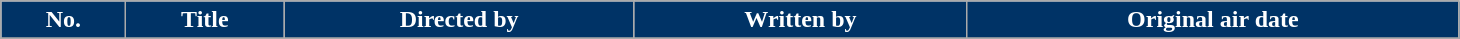<table class="wikitable plainrowheaders" style="width:77%">
<tr>
<th style="background:#003366; color:#FFF">No.</th>
<th style="background:#003366; color:#FFF">Title</th>
<th style="background:#003366; color:#FFF">Directed by</th>
<th style="background:#003366; color:#FFF">Written by</th>
<th style="background:#003366; color:#FFF">Original air date</th>
</tr>
<tr>
</tr>
</table>
